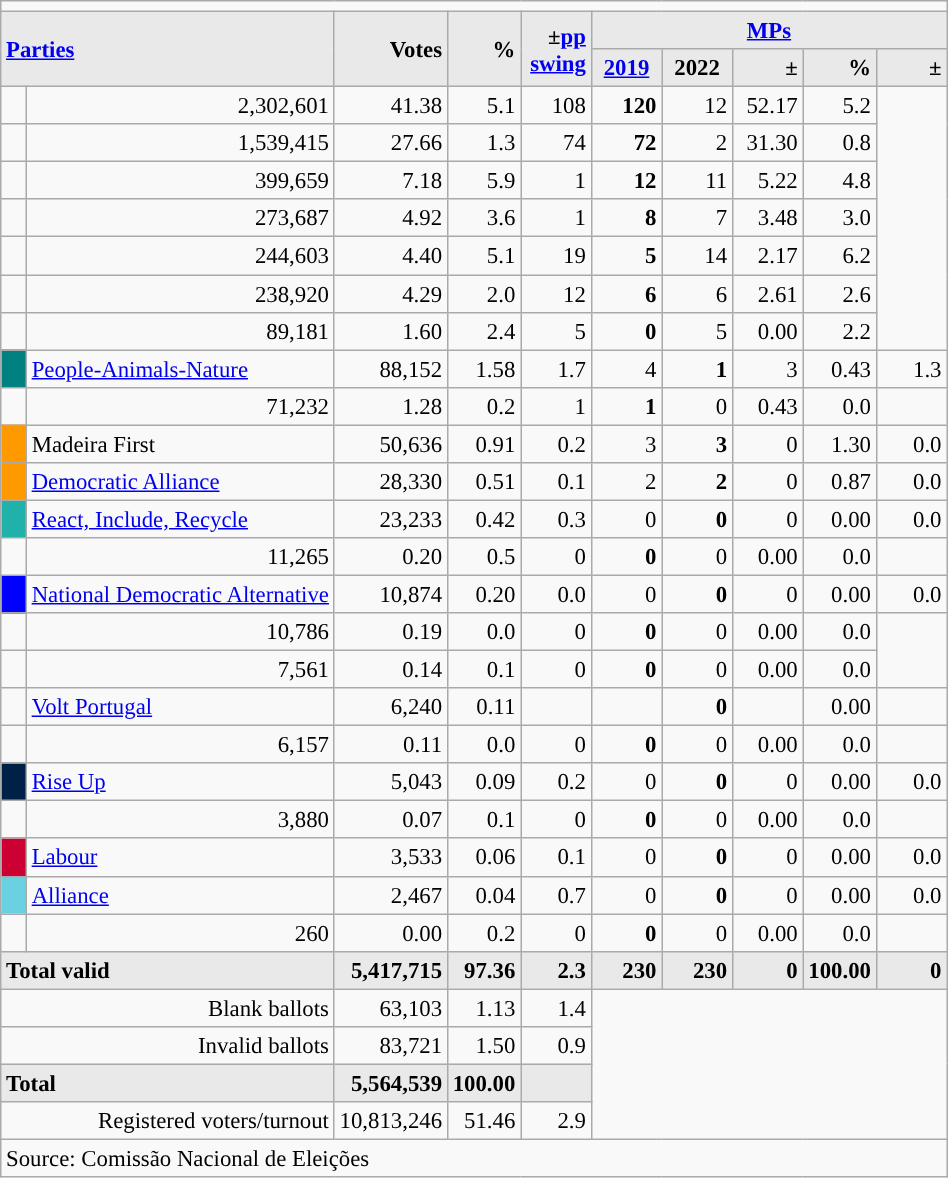<table class="wikitable" style="text-align:right; font-size:95%;">
<tr>
<td colspan=10></td>
</tr>
<tr>
<th rowspan="2" colspan="2" style="background:#e9e9e9; text-align:left;" alignleft><a href='#'>Parties</a></th>
<th rowspan="2" style="background:#e9e9e9; text-align:right;">Votes</th>
<th rowspan="2" style="background:#e9e9e9; text-align:right;">%</th>
<th rowspan="2" style="background:#e9e9e9; text-align:right;">±<a href='#'>pp</a> <a href='#'>swing</a></th>
<th colspan="5" style="background:#e9e9e9; text-align:center;"><a href='#'>MPs</a></th>
</tr>
<tr style="background-color:#E9E9E9">
<th style="background-color:#E9E9E9;text-align:center;"><a href='#'>2019</a></th>
<th style="background-color:#E9E9E9;text-align:center;">2022</th>
<th style="background:#e9e9e9; text-align:right;">±</th>
<th style="background:#e9e9e9; text-align:right;">%</th>
<th style="background:#e9e9e9; text-align:right;">±</th>
</tr>
<tr>
<td></td>
<td>2,302,601</td>
<td>41.38</td>
<td>5.1</td>
<td>108</td>
<td><strong>120</strong></td>
<td>12</td>
<td>52.17</td>
<td>5.2</td>
</tr>
<tr>
<td></td>
<td>1,539,415</td>
<td>27.66</td>
<td>1.3</td>
<td>74</td>
<td><strong>72</strong></td>
<td>2</td>
<td>31.30</td>
<td>0.8</td>
</tr>
<tr>
<td></td>
<td>399,659</td>
<td>7.18</td>
<td>5.9</td>
<td>1</td>
<td><strong>12</strong></td>
<td>11</td>
<td>5.22</td>
<td>4.8</td>
</tr>
<tr>
<td></td>
<td>273,687</td>
<td>4.92</td>
<td>3.6</td>
<td>1</td>
<td><strong>8</strong></td>
<td>7</td>
<td>3.48</td>
<td>3.0</td>
</tr>
<tr>
<td></td>
<td>244,603</td>
<td>4.40</td>
<td>5.1</td>
<td>19</td>
<td><strong>5</strong></td>
<td>14</td>
<td>2.17</td>
<td>6.2</td>
</tr>
<tr>
<td></td>
<td>238,920</td>
<td>4.29</td>
<td>2.0</td>
<td>12</td>
<td><strong>6</strong></td>
<td>6</td>
<td>2.61</td>
<td>2.6</td>
</tr>
<tr>
<td></td>
<td>89,181</td>
<td>1.60</td>
<td>2.4</td>
<td>5</td>
<td><strong>0</strong></td>
<td>5</td>
<td>0.00</td>
<td>2.2</td>
</tr>
<tr>
<td style="width: 10px" bgcolor="teal" align="center"></td>
<td align="left"><a href='#'>People-Animals-Nature</a></td>
<td>88,152</td>
<td>1.58</td>
<td>1.7</td>
<td>4</td>
<td><strong>1</strong></td>
<td>3</td>
<td>0.43</td>
<td>1.3</td>
</tr>
<tr>
<td></td>
<td>71,232</td>
<td>1.28</td>
<td>0.2</td>
<td>1</td>
<td><strong>1</strong></td>
<td>0</td>
<td>0.43</td>
<td>0.0</td>
</tr>
<tr>
<td style="width: 10px" bgcolor=#FF9900 align="center"></td>
<td align=left>Madeira First </td>
<td>50,636</td>
<td>0.91</td>
<td>0.2</td>
<td>3</td>
<td><strong>3</strong></td>
<td>0</td>
<td>1.30</td>
<td>0.0</td>
</tr>
<tr>
<td style="width: 9px" bgcolor="#FF9900" align="center"></td>
<td align="left"><a href='#'>Democratic Alliance</a> </td>
<td>28,330</td>
<td>0.51</td>
<td>0.1</td>
<td>2</td>
<td><strong>2</strong></td>
<td>0</td>
<td>0.87</td>
<td>0.0</td>
</tr>
<tr>
<td style="width: 10px" bgcolor="LightSeaGreen" align="center"></td>
<td align="left"><a href='#'>React, Include, Recycle</a></td>
<td>23,233</td>
<td>0.42</td>
<td>0.3</td>
<td>0</td>
<td><strong>0</strong></td>
<td>0</td>
<td>0.00</td>
<td>0.0</td>
</tr>
<tr>
<td></td>
<td>11,265</td>
<td>0.20</td>
<td>0.5</td>
<td>0</td>
<td><strong>0</strong></td>
<td>0</td>
<td>0.00</td>
<td>0.0</td>
</tr>
<tr>
<td style="width: 10px" bgcolor="blue" align="center"></td>
<td align="left"><a href='#'>National Democratic Alternative</a></td>
<td>10,874</td>
<td>0.20</td>
<td>0.0</td>
<td>0</td>
<td><strong>0</strong></td>
<td>0</td>
<td>0.00</td>
<td>0.0</td>
</tr>
<tr>
<td></td>
<td>10,786</td>
<td>0.19</td>
<td>0.0</td>
<td>0</td>
<td><strong>0</strong></td>
<td>0</td>
<td>0.00</td>
<td>0.0</td>
</tr>
<tr>
<td></td>
<td>7,561</td>
<td>0.14</td>
<td>0.1</td>
<td>0</td>
<td><strong>0</strong></td>
<td>0</td>
<td>0.00</td>
<td>0.0</td>
</tr>
<tr>
<td style="width: 10px"></td>
<td align="left"><a href='#'>Volt Portugal</a></td>
<td>6,240</td>
<td>0.11</td>
<td></td>
<td></td>
<td><strong>0</strong></td>
<td></td>
<td>0.00</td>
<td></td>
</tr>
<tr>
<td></td>
<td>6,157</td>
<td>0.11</td>
<td>0.0</td>
<td>0</td>
<td><strong>0</strong></td>
<td>0</td>
<td>0.00</td>
<td>0.0</td>
</tr>
<tr>
<td style="width: 10px" bgcolor="#002147" align="center"></td>
<td align="left"><a href='#'>Rise Up</a></td>
<td>5,043</td>
<td>0.09</td>
<td>0.2</td>
<td>0</td>
<td><strong>0</strong></td>
<td>0</td>
<td>0.00</td>
<td>0.0</td>
</tr>
<tr>
<td></td>
<td>3,880</td>
<td>0.07</td>
<td>0.1</td>
<td>0</td>
<td><strong>0</strong></td>
<td>0</td>
<td>0.00</td>
<td>0.0</td>
</tr>
<tr>
<td style="width: 10px" bgcolor="#CC0033" align="center"></td>
<td align="left"><a href='#'>Labour</a></td>
<td>3,533</td>
<td>0.06</td>
<td>0.1</td>
<td>0</td>
<td><strong>0</strong></td>
<td>0</td>
<td>0.00</td>
<td>0.0</td>
</tr>
<tr>
<td style="width: 10px" bgcolor="#6AD1E3" align="center"></td>
<td align="left"><a href='#'>Alliance</a></td>
<td>2,467</td>
<td>0.04</td>
<td>0.7</td>
<td>0</td>
<td><strong>0</strong></td>
<td>0</td>
<td>0.00</td>
<td>0.0</td>
</tr>
<tr>
<td></td>
<td>260</td>
<td>0.00</td>
<td>0.2</td>
<td>0</td>
<td><strong>0</strong></td>
<td>0</td>
<td>0.00</td>
<td>0.0</td>
</tr>
<tr>
<td colspan=2 align=left style="background-color:#E9E9E9"><strong>Total valid</strong></td>
<td width="65" align="right" style="background-color:#E9E9E9"><strong>5,417,715</strong></td>
<td width="40" align="right" style="background-color:#E9E9E9"><strong>97.36</strong></td>
<td width="40" align="right" style="background-color:#E9E9E9"><strong>2.3</strong></td>
<td width="40" align="right" style="background-color:#E9E9E9"><strong>230</strong></td>
<td width="40" align="right" style="background-color:#E9E9E9"><strong>230</strong></td>
<td width="40" align="right" style="background-color:#E9E9E9"><strong>0</strong></td>
<td width="40" align="right" style="background-color:#E9E9E9"><strong>100.00</strong></td>
<td width="40" align="right" style="background-color:#E9E9E9"><strong>0</strong></td>
</tr>
<tr>
<td colspan=2>Blank ballots</td>
<td>63,103</td>
<td>1.13</td>
<td>1.4</td>
<td colspan=5 rowspan=4></td>
</tr>
<tr>
<td colspan=2>Invalid ballots</td>
<td>83,721</td>
<td>1.50</td>
<td>0.9</td>
</tr>
<tr>
<td colspan=2 align=left style="background-color:#E9E9E9"><strong>Total</strong></td>
<td width="50" align="right" style="background-color:#E9E9E9"><strong>5,564,539</strong></td>
<td width="40" align="right" style="background-color:#E9E9E9"><strong>100.00</strong></td>
<td width="40" align="right" style="background-color:#E9E9E9"></td>
</tr>
<tr>
<td colspan=2>Registered voters/turnout</td>
<td>10,813,246</td>
<td>51.46</td>
<td>2.9</td>
</tr>
<tr>
<td colspan=10 align=left>Source: Comissão Nacional de Eleições</td>
</tr>
</table>
